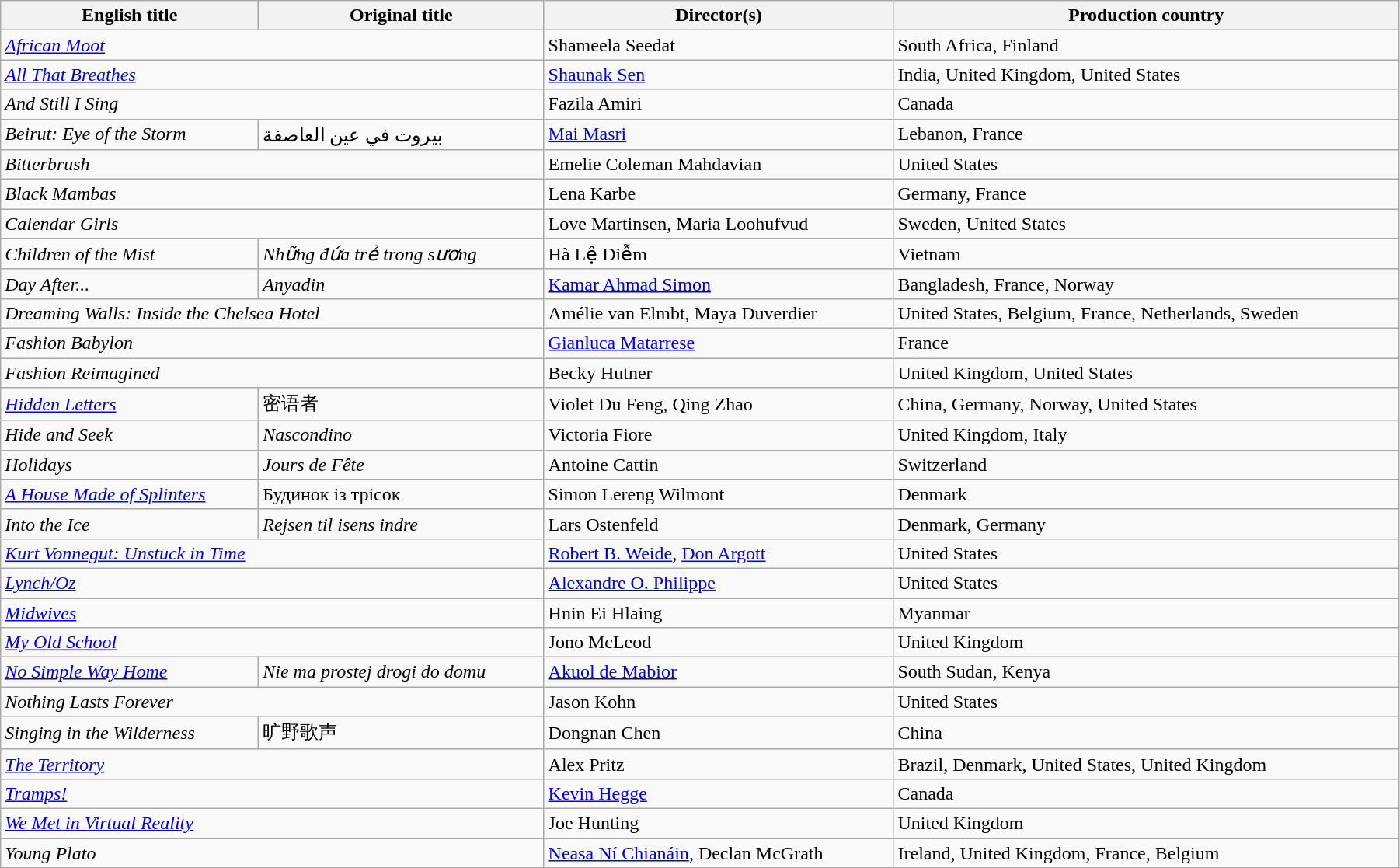<table class="wikitable" style="width:95%; margin-bottom:2px">
<tr>
<th>English title</th>
<th>Original title</th>
<th>Director(s)</th>
<th>Production country</th>
</tr>
<tr>
<td colspan="2"><em><a href='#'>African Moot</a></em></td>
<td>Shameela Seedat</td>
<td>South Africa, Finland</td>
</tr>
<tr>
<td colspan="2"><em><a href='#'>All That Breathes</a></em></td>
<td><a href='#'>Shaunak Sen</a></td>
<td>India, United Kingdom, United States</td>
</tr>
<tr>
<td colspan="2"><em>And Still I Sing</em></td>
<td>Fazila Amiri</td>
<td>Canada</td>
</tr>
<tr>
<td><em>Beirut: Eye of the Storm</em></td>
<td>بيروت في عين العاصفة</td>
<td><a href='#'>Mai Masri</a></td>
<td>Lebanon, France</td>
</tr>
<tr>
<td colspan="2"><em>Bitterbrush</em></td>
<td>Emelie Coleman Mahdavian</td>
<td>United States</td>
</tr>
<tr>
<td colspan="2"><em>Black Mambas</em></td>
<td>Lena Karbe</td>
<td>Germany, France</td>
</tr>
<tr>
<td colspan="2"><em>Calendar Girls</em></td>
<td>Love Martinsen, Maria Loohufvud</td>
<td>Sweden, United States</td>
</tr>
<tr>
<td><em>Children of the Mist</em></td>
<td><em>Những đứa trẻ trong sương</em></td>
<td>Hà Lệ Diễm</td>
<td>Vietnam</td>
</tr>
<tr>
<td><em>Day After...</em></td>
<td><em>Anyadin</em></td>
<td><a href='#'>Kamar Ahmad Simon</a></td>
<td>Bangladesh, France, Norway</td>
</tr>
<tr>
<td colspan="2"><em>Dreaming Walls: Inside the Chelsea Hotel</em></td>
<td>Amélie van Elmbt, Maya Duverdier</td>
<td>United States, Belgium, France, Netherlands, Sweden</td>
</tr>
<tr>
<td colspan="2"><em>Fashion Babylon</em></td>
<td><a href='#'>Gianluca Matarrese</a></td>
<td>France</td>
</tr>
<tr>
<td colspan="2"><em>Fashion Reimagined</em></td>
<td>Becky Hutner</td>
<td>United Kingdom, United States</td>
</tr>
<tr>
<td><em><a href='#'>Hidden Letters</a></em></td>
<td>密语者</td>
<td>Violet Du Feng, Qing Zhao</td>
<td>China, Germany, Norway, United States</td>
</tr>
<tr>
<td><em>Hide and Seek</em></td>
<td><em>Nascondino</em></td>
<td>Victoria Fiore</td>
<td>United Kingdom, Italy</td>
</tr>
<tr>
<td><em>Holidays</em></td>
<td><em>Jours de Fête</em></td>
<td>Antoine Cattin</td>
<td>Switzerland</td>
</tr>
<tr>
<td><em><a href='#'>A House Made of Splinters</a></em></td>
<td>Будинок із трісок</td>
<td>Simon Lereng Wilmont</td>
<td>Denmark</td>
</tr>
<tr>
<td><em>Into the Ice</em></td>
<td><em>Rejsen til isens indre</em></td>
<td>Lars Ostenfeld</td>
<td>Denmark, Germany</td>
</tr>
<tr>
<td colspan="2"><em><a href='#'>Kurt Vonnegut: Unstuck in Time</a></em></td>
<td><a href='#'>Robert B. Weide</a>, <a href='#'>Don Argott</a></td>
<td>United States</td>
</tr>
<tr>
<td colspan="2"><em><a href='#'>Lynch/Oz</a></em></td>
<td><a href='#'>Alexandre O. Philippe</a></td>
<td>United States</td>
</tr>
<tr>
<td colspan="2"><em><a href='#'>Midwives</a></em></td>
<td>Hnin Ei Hlaing</td>
<td>Myanmar</td>
</tr>
<tr>
<td colspan="2"><em><a href='#'>My Old School</a></em></td>
<td>Jono McLeod</td>
<td>United Kingdom</td>
</tr>
<tr>
<td><em><a href='#'>No Simple Way Home</a></em></td>
<td><em>Nie ma prostej drogi do domu</em></td>
<td><a href='#'>Akuol de Mabior</a></td>
<td>South Sudan, Kenya</td>
</tr>
<tr>
<td colspan="2"><em>Nothing Lasts Forever</em></td>
<td>Jason Kohn</td>
<td>United States</td>
</tr>
<tr>
<td><em>Singing in the Wilderness</em></td>
<td>旷野歌声</td>
<td>Dongnan Chen</td>
<td>China</td>
</tr>
<tr>
<td colspan="2"><em><a href='#'>The Territory</a></em></td>
<td>Alex Pritz</td>
<td>Brazil, Denmark, United States, United Kingdom</td>
</tr>
<tr>
<td colspan="2"><em><a href='#'>Tramps!</a></em></td>
<td><a href='#'>Kevin Hegge</a></td>
<td>Canada</td>
</tr>
<tr>
<td colspan="2"><em><a href='#'>We Met in Virtual Reality</a></em></td>
<td>Joe Hunting</td>
<td>United Kingdom</td>
</tr>
<tr>
<td colspan="2"><em>Young Plato</em></td>
<td><a href='#'>Neasa Ní Chianáin</a>, Declan McGrath</td>
<td>Ireland, United Kingdom, France, Belgium</td>
</tr>
</table>
